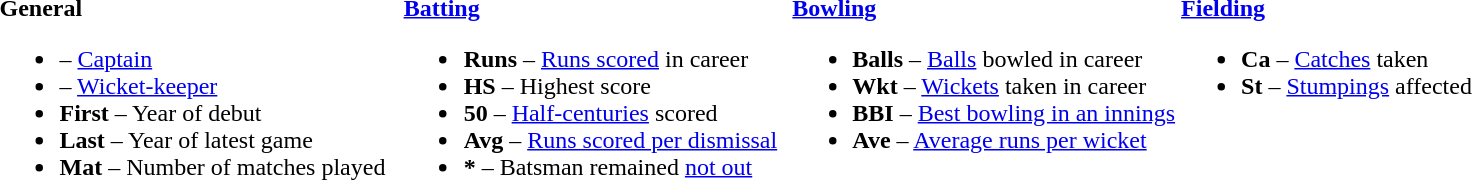<table>
<tr>
<td valign="top" style="width:26%"><br><strong>General</strong><ul><li> – <a href='#'>Captain</a></li><li> – <a href='#'>Wicket-keeper</a></li><li><strong>First</strong> – Year of debut</li><li><strong>Last</strong> – Year of latest game</li><li><strong>Mat</strong> – Number of matches played</li></ul></td>
<td valign="top" style="width:25%"><br><strong><a href='#'>Batting</a></strong><ul><li><strong>Runs</strong> – <a href='#'>Runs scored</a> in career</li><li><strong>HS</strong> – Highest score</li><li><strong>50</strong> – <a href='#'>Half-centuries</a> scored</li><li><strong>Avg</strong> – <a href='#'>Runs scored per dismissal</a></li><li><strong>*</strong> – Batsman remained <a href='#'>not out</a></li></ul></td>
<td valign="top" style="width:25%"><br><strong><a href='#'>Bowling</a></strong><ul><li><strong>Balls</strong> – <a href='#'>Balls</a> bowled in career</li><li><strong>Wkt</strong> – <a href='#'>Wickets</a> taken in career</li><li><strong>BBI</strong> – <a href='#'>Best bowling in an innings</a></li><li><strong>Ave</strong> – <a href='#'>Average runs per wicket</a></li></ul></td>
<td valign="top" style="width:24%"><br><strong><a href='#'>Fielding</a></strong><ul><li><strong>Ca</strong> – <a href='#'>Catches</a> taken</li><li><strong>St</strong> – <a href='#'>Stumpings</a> affected</li></ul></td>
</tr>
</table>
